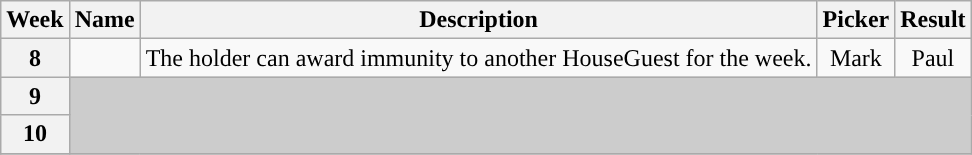<table class="wikitable" style="text-align:center;">
<tr>
<th scope="col">Week</th>
<th scope="col">Name</th>
<th scope="col">Description</th>
<th scope="col">Picker</th>
<th scope="col">Result</th>
</tr>
<tr>
<th scope="row">8</th>
<td></td>
<td>The holder can award immunity to another HouseGuest for the week.</td>
<td>Mark</td>
<td>Paul</td>
</tr>
<tr>
<th scope="row">9</th>
<td colspan="4" rowspan="2" style="background:#ccc"></td>
</tr>
<tr>
<th scope="row">10</th>
</tr>
<tr>
</tr>
</table>
